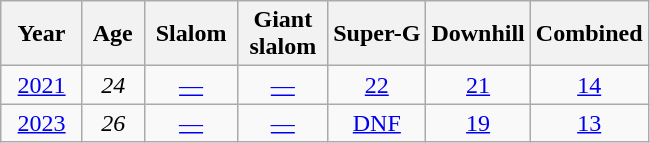<table class=wikitable style="text-align:center">
<tr>
<th>  Year  </th>
<th> Age </th>
<th> Slalom </th>
<th> Giant <br> slalom </th>
<th>Super-G</th>
<th>Downhill</th>
<th>Combined</th>
</tr>
<tr>
<td><a href='#'>2021</a></td>
<td><em>24</em></td>
<td><a href='#'>—</a></td>
<td><a href='#'>—</a></td>
<td><a href='#'>22</a></td>
<td><a href='#'>21</a></td>
<td><a href='#'>14</a></td>
</tr>
<tr>
<td><a href='#'>2023</a></td>
<td><em>26</em></td>
<td><a href='#'>—</a></td>
<td><a href='#'>—</a></td>
<td><a href='#'>DNF</a></td>
<td><a href='#'>19</a></td>
<td><a href='#'>13</a></td>
</tr>
</table>
